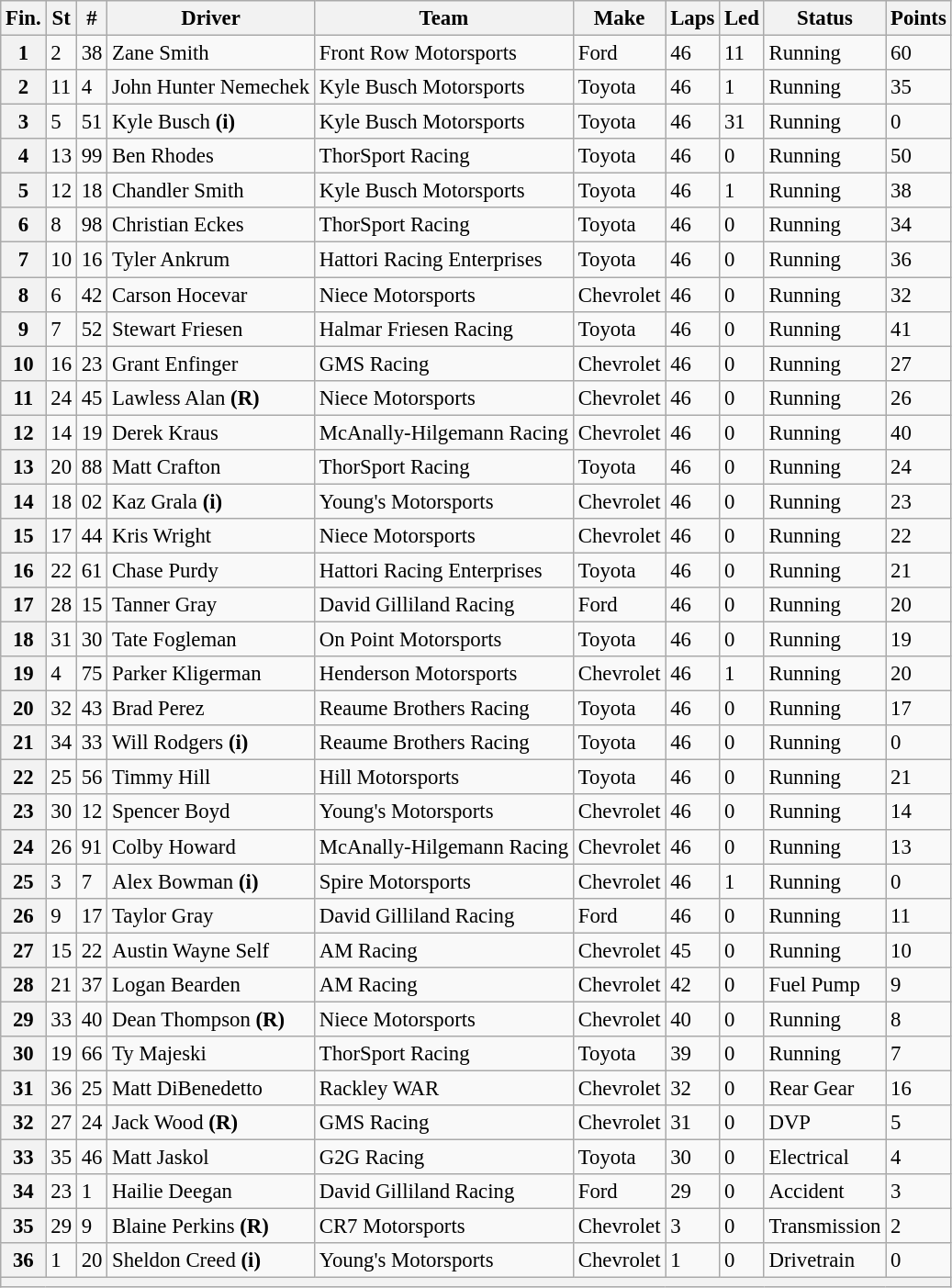<table class="wikitable" style="font-size:95%">
<tr>
<th>Fin.</th>
<th>St</th>
<th>#</th>
<th>Driver</th>
<th>Team</th>
<th>Make</th>
<th>Laps</th>
<th>Led</th>
<th>Status</th>
<th>Points</th>
</tr>
<tr>
<th>1</th>
<td>2</td>
<td>38</td>
<td>Zane Smith</td>
<td>Front Row Motorsports</td>
<td>Ford</td>
<td>46</td>
<td>11</td>
<td>Running</td>
<td>60</td>
</tr>
<tr>
<th>2</th>
<td>11</td>
<td>4</td>
<td>John Hunter Nemechek</td>
<td>Kyle Busch Motorsports</td>
<td>Toyota</td>
<td>46</td>
<td>1</td>
<td>Running</td>
<td>35</td>
</tr>
<tr>
<th>3</th>
<td>5</td>
<td>51</td>
<td>Kyle Busch <strong>(i)</strong></td>
<td>Kyle Busch Motorsports</td>
<td>Toyota</td>
<td>46</td>
<td>31</td>
<td>Running</td>
<td>0</td>
</tr>
<tr>
<th>4</th>
<td>13</td>
<td>99</td>
<td>Ben Rhodes</td>
<td>ThorSport Racing</td>
<td>Toyota</td>
<td>46</td>
<td>0</td>
<td>Running</td>
<td>50</td>
</tr>
<tr>
<th>5</th>
<td>12</td>
<td>18</td>
<td>Chandler Smith</td>
<td>Kyle Busch Motorsports</td>
<td>Toyota</td>
<td>46</td>
<td>1</td>
<td>Running</td>
<td>38</td>
</tr>
<tr>
<th>6</th>
<td>8</td>
<td>98</td>
<td>Christian Eckes</td>
<td>ThorSport Racing</td>
<td>Toyota</td>
<td>46</td>
<td>0</td>
<td>Running</td>
<td>34</td>
</tr>
<tr>
<th>7</th>
<td>10</td>
<td>16</td>
<td>Tyler Ankrum</td>
<td>Hattori Racing Enterprises</td>
<td>Toyota</td>
<td>46</td>
<td>0</td>
<td>Running</td>
<td>36</td>
</tr>
<tr>
<th>8</th>
<td>6</td>
<td>42</td>
<td>Carson Hocevar</td>
<td>Niece Motorsports</td>
<td>Chevrolet</td>
<td>46</td>
<td>0</td>
<td>Running</td>
<td>32</td>
</tr>
<tr>
<th>9</th>
<td>7</td>
<td>52</td>
<td>Stewart Friesen</td>
<td>Halmar Friesen Racing</td>
<td>Toyota</td>
<td>46</td>
<td>0</td>
<td>Running</td>
<td>41</td>
</tr>
<tr>
<th>10</th>
<td>16</td>
<td>23</td>
<td>Grant Enfinger</td>
<td>GMS Racing</td>
<td>Chevrolet</td>
<td>46</td>
<td>0</td>
<td>Running</td>
<td>27</td>
</tr>
<tr>
<th>11</th>
<td>24</td>
<td>45</td>
<td>Lawless Alan <strong>(R)</strong></td>
<td>Niece Motorsports</td>
<td>Chevrolet</td>
<td>46</td>
<td>0</td>
<td>Running</td>
<td>26</td>
</tr>
<tr>
<th>12</th>
<td>14</td>
<td>19</td>
<td>Derek Kraus</td>
<td>McAnally-Hilgemann Racing</td>
<td>Chevrolet</td>
<td>46</td>
<td>0</td>
<td>Running</td>
<td>40</td>
</tr>
<tr>
<th>13</th>
<td>20</td>
<td>88</td>
<td>Matt Crafton</td>
<td>ThorSport Racing</td>
<td>Toyota</td>
<td>46</td>
<td>0</td>
<td>Running</td>
<td>24</td>
</tr>
<tr>
<th>14</th>
<td>18</td>
<td>02</td>
<td>Kaz Grala <strong>(i)</strong></td>
<td>Young's Motorsports</td>
<td>Chevrolet</td>
<td>46</td>
<td>0</td>
<td>Running</td>
<td>23</td>
</tr>
<tr>
<th>15</th>
<td>17</td>
<td>44</td>
<td>Kris Wright</td>
<td>Niece Motorsports</td>
<td>Chevrolet</td>
<td>46</td>
<td>0</td>
<td>Running</td>
<td>22</td>
</tr>
<tr>
<th>16</th>
<td>22</td>
<td>61</td>
<td>Chase Purdy</td>
<td>Hattori Racing Enterprises</td>
<td>Toyota</td>
<td>46</td>
<td>0</td>
<td>Running</td>
<td>21</td>
</tr>
<tr>
<th>17</th>
<td>28</td>
<td>15</td>
<td>Tanner Gray</td>
<td>David Gilliland Racing</td>
<td>Ford</td>
<td>46</td>
<td>0</td>
<td>Running</td>
<td>20</td>
</tr>
<tr>
<th>18</th>
<td>31</td>
<td>30</td>
<td>Tate Fogleman</td>
<td>On Point Motorsports</td>
<td>Toyota</td>
<td>46</td>
<td>0</td>
<td>Running</td>
<td>19</td>
</tr>
<tr>
<th>19</th>
<td>4</td>
<td>75</td>
<td>Parker Kligerman</td>
<td>Henderson Motorsports</td>
<td>Chevrolet</td>
<td>46</td>
<td>1</td>
<td>Running</td>
<td>20</td>
</tr>
<tr>
<th>20</th>
<td>32</td>
<td>43</td>
<td>Brad Perez</td>
<td>Reaume Brothers Racing</td>
<td>Toyota</td>
<td>46</td>
<td>0</td>
<td>Running</td>
<td>17</td>
</tr>
<tr>
<th>21</th>
<td>34</td>
<td>33</td>
<td>Will Rodgers <strong>(i)</strong></td>
<td>Reaume Brothers Racing</td>
<td>Toyota</td>
<td>46</td>
<td>0</td>
<td>Running</td>
<td>0</td>
</tr>
<tr>
<th>22</th>
<td>25</td>
<td>56</td>
<td>Timmy Hill</td>
<td>Hill Motorsports</td>
<td>Toyota</td>
<td>46</td>
<td>0</td>
<td>Running</td>
<td>21</td>
</tr>
<tr>
<th>23</th>
<td>30</td>
<td>12</td>
<td>Spencer Boyd</td>
<td>Young's Motorsports</td>
<td>Chevrolet</td>
<td>46</td>
<td>0</td>
<td>Running</td>
<td>14</td>
</tr>
<tr>
<th>24</th>
<td>26</td>
<td>91</td>
<td>Colby Howard</td>
<td>McAnally-Hilgemann Racing</td>
<td>Chevrolet</td>
<td>46</td>
<td>0</td>
<td>Running</td>
<td>13</td>
</tr>
<tr>
<th>25</th>
<td>3</td>
<td>7</td>
<td>Alex Bowman <strong>(i)</strong></td>
<td>Spire Motorsports</td>
<td>Chevrolet</td>
<td>46</td>
<td>1</td>
<td>Running</td>
<td>0</td>
</tr>
<tr>
<th>26</th>
<td>9</td>
<td>17</td>
<td>Taylor Gray</td>
<td>David Gilliland Racing</td>
<td>Ford</td>
<td>46</td>
<td>0</td>
<td>Running</td>
<td>11</td>
</tr>
<tr>
<th>27</th>
<td>15</td>
<td>22</td>
<td>Austin Wayne Self</td>
<td>AM Racing</td>
<td>Chevrolet</td>
<td>45</td>
<td>0</td>
<td>Running</td>
<td>10</td>
</tr>
<tr>
<th>28</th>
<td>21</td>
<td>37</td>
<td>Logan Bearden</td>
<td>AM Racing</td>
<td>Chevrolet</td>
<td>42</td>
<td>0</td>
<td>Fuel Pump</td>
<td>9</td>
</tr>
<tr>
<th>29</th>
<td>33</td>
<td>40</td>
<td>Dean Thompson <strong>(R)</strong></td>
<td>Niece Motorsports</td>
<td>Chevrolet</td>
<td>40</td>
<td>0</td>
<td>Running</td>
<td>8</td>
</tr>
<tr>
<th>30</th>
<td>19</td>
<td>66</td>
<td>Ty Majeski</td>
<td>ThorSport Racing</td>
<td>Toyota</td>
<td>39</td>
<td>0</td>
<td>Running</td>
<td>7</td>
</tr>
<tr>
<th>31</th>
<td>36</td>
<td>25</td>
<td>Matt DiBenedetto</td>
<td>Rackley WAR</td>
<td>Chevrolet</td>
<td>32</td>
<td>0</td>
<td>Rear Gear</td>
<td>16</td>
</tr>
<tr>
<th>32</th>
<td>27</td>
<td>24</td>
<td>Jack Wood <strong>(R)</strong></td>
<td>GMS Racing</td>
<td>Chevrolet</td>
<td>31</td>
<td>0</td>
<td>DVP</td>
<td>5</td>
</tr>
<tr>
<th>33</th>
<td>35</td>
<td>46</td>
<td>Matt Jaskol</td>
<td>G2G Racing</td>
<td>Toyota</td>
<td>30</td>
<td>0</td>
<td>Electrical</td>
<td>4</td>
</tr>
<tr>
<th>34</th>
<td>23</td>
<td>1</td>
<td>Hailie Deegan</td>
<td>David Gilliland Racing</td>
<td>Ford</td>
<td>29</td>
<td>0</td>
<td>Accident</td>
<td>3</td>
</tr>
<tr>
<th>35</th>
<td>29</td>
<td>9</td>
<td>Blaine Perkins <strong>(R)</strong></td>
<td>CR7 Motorsports</td>
<td>Chevrolet</td>
<td>3</td>
<td>0</td>
<td>Transmission</td>
<td>2</td>
</tr>
<tr>
<th>36</th>
<td>1</td>
<td>20</td>
<td>Sheldon Creed <strong>(i)</strong></td>
<td>Young's Motorsports</td>
<td>Chevrolet</td>
<td>1</td>
<td>0</td>
<td>Drivetrain</td>
<td>0</td>
</tr>
<tr>
<th colspan="10"></th>
</tr>
</table>
